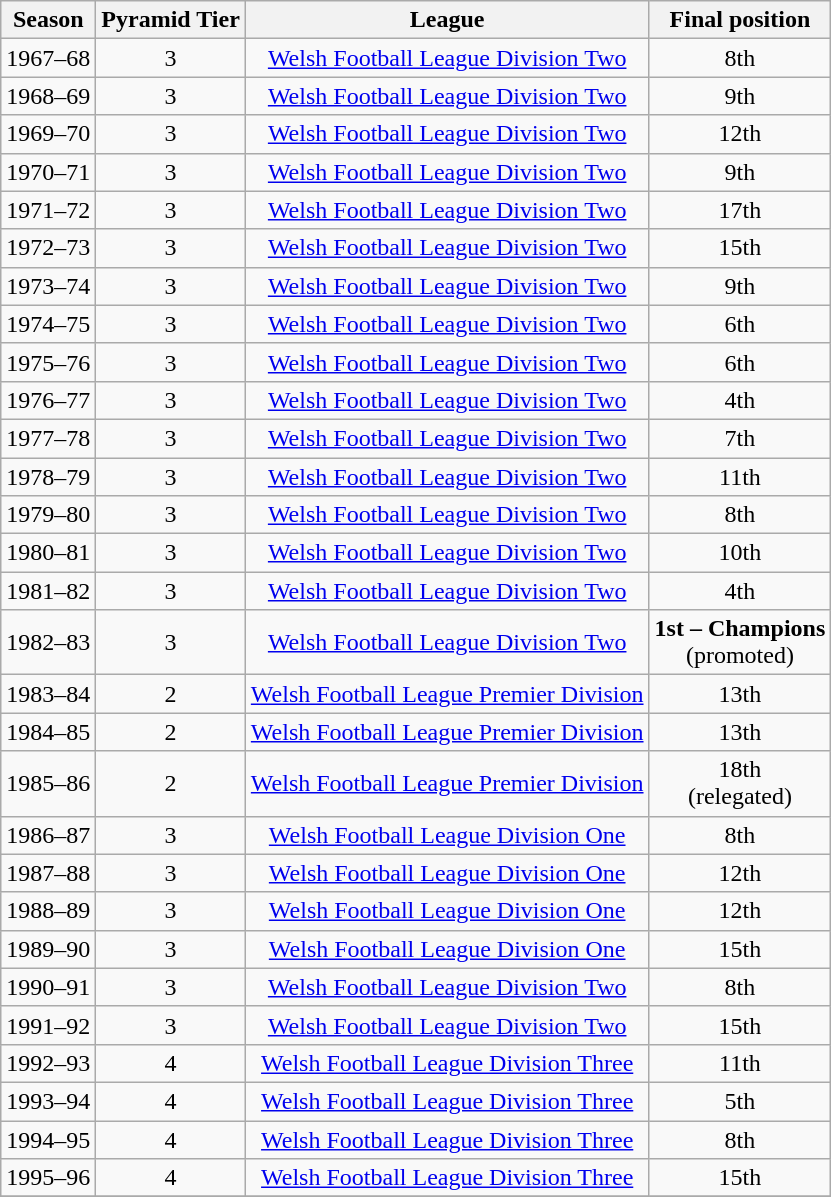<table class="wikitable" style="text-align: center">
<tr>
<th>Season</th>
<th>Pyramid Tier</th>
<th>League</th>
<th>Final position</th>
</tr>
<tr>
<td>1967–68</td>
<td>3</td>
<td><a href='#'>Welsh Football League Division Two</a></td>
<td>8th</td>
</tr>
<tr>
<td>1968–69</td>
<td>3</td>
<td><a href='#'>Welsh Football League Division Two</a></td>
<td>9th</td>
</tr>
<tr>
<td>1969–70</td>
<td>3</td>
<td><a href='#'>Welsh Football League Division Two</a></td>
<td>12th</td>
</tr>
<tr>
<td>1970–71</td>
<td>3</td>
<td><a href='#'>Welsh Football League Division Two</a></td>
<td>9th</td>
</tr>
<tr>
<td>1971–72</td>
<td>3</td>
<td><a href='#'>Welsh Football League Division Two</a></td>
<td>17th</td>
</tr>
<tr>
<td>1972–73</td>
<td>3</td>
<td><a href='#'>Welsh Football League Division Two</a></td>
<td>15th</td>
</tr>
<tr>
<td>1973–74</td>
<td>3</td>
<td><a href='#'>Welsh Football League Division Two</a></td>
<td>9th</td>
</tr>
<tr>
<td>1974–75</td>
<td>3</td>
<td><a href='#'>Welsh Football League Division Two</a></td>
<td>6th</td>
</tr>
<tr>
<td>1975–76</td>
<td>3</td>
<td><a href='#'>Welsh Football League Division Two</a></td>
<td>6th</td>
</tr>
<tr>
<td>1976–77</td>
<td>3</td>
<td><a href='#'>Welsh Football League Division Two</a></td>
<td>4th</td>
</tr>
<tr>
<td>1977–78</td>
<td>3</td>
<td><a href='#'>Welsh Football League Division Two</a></td>
<td>7th</td>
</tr>
<tr>
<td>1978–79</td>
<td>3</td>
<td><a href='#'>Welsh Football League Division Two</a></td>
<td>11th</td>
</tr>
<tr>
<td>1979–80</td>
<td>3</td>
<td><a href='#'>Welsh Football League Division Two</a></td>
<td>8th</td>
</tr>
<tr>
<td>1980–81</td>
<td>3</td>
<td><a href='#'>Welsh Football League Division Two</a></td>
<td>10th</td>
</tr>
<tr>
<td>1981–82</td>
<td>3</td>
<td><a href='#'>Welsh Football League Division Two</a></td>
<td>4th</td>
</tr>
<tr>
<td>1982–83</td>
<td>3</td>
<td><a href='#'>Welsh Football League Division Two</a></td>
<td><strong>1st – Champions</strong><br>(promoted)</td>
</tr>
<tr>
<td>1983–84</td>
<td>2</td>
<td><a href='#'>Welsh Football League Premier Division</a></td>
<td>13th</td>
</tr>
<tr>
<td>1984–85</td>
<td>2</td>
<td><a href='#'>Welsh Football League Premier Division</a></td>
<td>13th</td>
</tr>
<tr>
<td>1985–86</td>
<td>2</td>
<td><a href='#'>Welsh Football League Premier Division</a></td>
<td>18th<br>(relegated)</td>
</tr>
<tr>
<td>1986–87</td>
<td>3</td>
<td><a href='#'>Welsh Football League Division One</a></td>
<td>8th</td>
</tr>
<tr>
<td>1987–88</td>
<td>3</td>
<td><a href='#'>Welsh Football League Division One</a></td>
<td>12th</td>
</tr>
<tr>
<td>1988–89</td>
<td>3</td>
<td><a href='#'>Welsh Football League Division One</a></td>
<td>12th</td>
</tr>
<tr>
<td>1989–90</td>
<td>3</td>
<td><a href='#'>Welsh Football League Division One</a></td>
<td>15th</td>
</tr>
<tr>
<td>1990–91</td>
<td>3</td>
<td><a href='#'>Welsh Football League Division Two</a></td>
<td>8th</td>
</tr>
<tr>
<td>1991–92</td>
<td>3</td>
<td><a href='#'>Welsh Football League Division Two</a></td>
<td>15th</td>
</tr>
<tr>
<td>1992–93</td>
<td>4</td>
<td><a href='#'>Welsh Football League Division Three</a></td>
<td>11th</td>
</tr>
<tr>
<td>1993–94</td>
<td>4</td>
<td><a href='#'>Welsh Football League Division Three</a></td>
<td>5th</td>
</tr>
<tr>
<td>1994–95</td>
<td>4</td>
<td><a href='#'>Welsh Football League Division Three</a></td>
<td>8th</td>
</tr>
<tr>
<td>1995–96</td>
<td>4</td>
<td><a href='#'>Welsh Football League Division Three</a></td>
<td>15th</td>
</tr>
<tr>
</tr>
<tr>
</tr>
</table>
